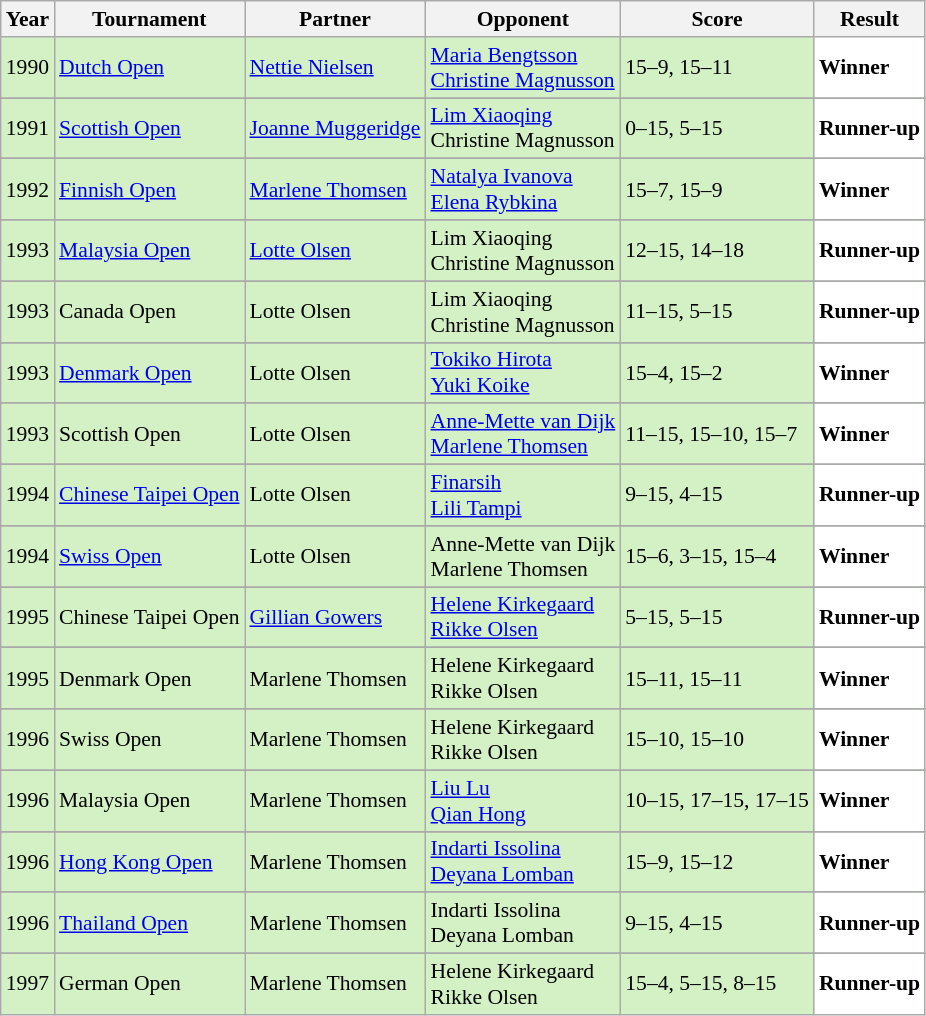<table class="sortable wikitable" style="font-size: 90%;">
<tr>
<th>Year</th>
<th>Tournament</th>
<th>Partner</th>
<th>Opponent</th>
<th>Score</th>
<th>Result</th>
</tr>
<tr style="background:#D4F1C5">
<td align="center">1990</td>
<td align="left"><a href='#'>Dutch Open</a></td>
<td align="left"> <a href='#'>Nettie Nielsen</a></td>
<td align="left"> <a href='#'>Maria Bengtsson</a> <br>  <a href='#'>Christine Magnusson</a></td>
<td align="left">15–9, 15–11</td>
<td style="text-align:left; background:white"> <strong>Winner</strong></td>
</tr>
<tr>
</tr>
<tr style="background:#D4F1C5">
<td align="center">1991</td>
<td align="left"><a href='#'>Scottish Open</a></td>
<td align="left"> <a href='#'>Joanne Muggeridge</a></td>
<td align="left"> <a href='#'>Lim Xiaoqing</a> <br>  Christine Magnusson</td>
<td align="left">0–15, 5–15</td>
<td style="text-align:left; background:white"> <strong>Runner-up</strong></td>
</tr>
<tr>
</tr>
<tr style="background:#D4F1C5">
<td align="center">1992</td>
<td align="left"><a href='#'>Finnish Open</a></td>
<td align="left"> <a href='#'>Marlene Thomsen</a></td>
<td align="left"> <a href='#'>Natalya Ivanova</a> <br>  <a href='#'>Elena Rybkina</a></td>
<td align="left">15–7, 15–9</td>
<td style="text-align:left; background:white"> <strong>Winner</strong></td>
</tr>
<tr>
</tr>
<tr style="background:#D4F1C5">
<td align="center">1993</td>
<td align="left"><a href='#'>Malaysia Open</a></td>
<td align="left"> <a href='#'>Lotte Olsen</a></td>
<td align="left"> Lim Xiaoqing<br> Christine Magnusson</td>
<td align="left">12–15, 14–18</td>
<td style="text-align:left; background: white"> <strong>Runner-up</strong></td>
</tr>
<tr>
</tr>
<tr style="background:#D4F1C5">
<td align="center">1993</td>
<td align="left">Canada Open</td>
<td align="left"> Lotte Olsen</td>
<td align="left"> Lim Xiaoqing<br> Christine Magnusson</td>
<td align="left">11–15, 5–15</td>
<td style="text-align:left; background: white"> <strong>Runner-up</strong></td>
</tr>
<tr>
</tr>
<tr style="background:#D4F1C5">
<td align="center">1993</td>
<td align="left"><a href='#'>Denmark Open</a></td>
<td align="left"> Lotte Olsen</td>
<td align="left"> <a href='#'>Tokiko Hirota</a> <br>  <a href='#'>Yuki Koike</a></td>
<td align="left">15–4, 15–2</td>
<td style="text-align:left; background: white"> <strong>Winner</strong></td>
</tr>
<tr>
</tr>
<tr style="background:#D4F1C5">
<td align="center">1993</td>
<td align="left">Scottish Open</td>
<td align="left"> Lotte Olsen</td>
<td align="left"> <a href='#'>Anne-Mette van Dijk</a> <br>  <a href='#'>Marlene Thomsen</a></td>
<td align="left">11–15, 15–10, 15–7</td>
<td style="text-align:left; background: white"> <strong>Winner</strong></td>
</tr>
<tr>
</tr>
<tr style="background:#D4F1C5">
<td align="center">1994</td>
<td align="left"><a href='#'>Chinese Taipei Open</a></td>
<td align="left"> Lotte Olsen</td>
<td align="left"> <a href='#'>Finarsih</a> <br>  <a href='#'>Lili Tampi</a></td>
<td align="left">9–15, 4–15</td>
<td style="text-align:left; background: white"> <strong>Runner-up</strong></td>
</tr>
<tr>
</tr>
<tr style="background:#D4F1C5">
<td align="center">1994</td>
<td align="left"><a href='#'>Swiss Open</a></td>
<td align="left"> Lotte Olsen</td>
<td align="left"> Anne-Mette van Dijk <br>  Marlene Thomsen</td>
<td align="left">15–6, 3–15, 15–4</td>
<td style="text-align:left; background: white"> <strong>Winner</strong></td>
</tr>
<tr>
</tr>
<tr style="background:#D4F1C5">
<td align="center">1995</td>
<td align="left">Chinese Taipei Open</td>
<td align="left"> <a href='#'>Gillian Gowers</a></td>
<td align="left"> <a href='#'>Helene Kirkegaard</a> <br>  <a href='#'>Rikke Olsen</a></td>
<td align="left">5–15, 5–15</td>
<td style="text-align:left; background: white"> <strong>Runner-up</strong></td>
</tr>
<tr>
</tr>
<tr style="background:#D4F1C5">
<td align="center">1995</td>
<td align="left">Denmark Open</td>
<td align="left"> Marlene Thomsen</td>
<td align="left"> Helene Kirkegaard <br>  Rikke Olsen</td>
<td align="left">15–11, 15–11</td>
<td style="text-align:left; background:white"> <strong>Winner</strong></td>
</tr>
<tr>
</tr>
<tr style="background:#D4F1C5">
<td align="center">1996</td>
<td align="left">Swiss Open</td>
<td align="left"> Marlene Thomsen</td>
<td align="left"> Helene Kirkegaard <br>  Rikke Olsen</td>
<td align="left">15–10, 15–10</td>
<td style="text-align:left; background:white"> <strong>Winner</strong></td>
</tr>
<tr>
</tr>
<tr style="background:#D4F1C5">
<td align="center">1996</td>
<td align="left">Malaysia Open</td>
<td align="left"> Marlene Thomsen</td>
<td align="left"> <a href='#'>Liu Lu</a> <br>  <a href='#'>Qian Hong</a></td>
<td align="left">10–15, 17–15, 17–15</td>
<td style="text-align:left; background:white"> <strong>Winner</strong></td>
</tr>
<tr>
</tr>
<tr style="background:#D4F1C5">
<td align="center">1996</td>
<td align="left"><a href='#'>Hong Kong Open</a></td>
<td align="left"> Marlene Thomsen</td>
<td align="left"> <a href='#'>Indarti Issolina</a> <br>  <a href='#'>Deyana Lomban</a></td>
<td align="left">15–9, 15–12</td>
<td style="text-align:left; background:white"> <strong>Winner</strong></td>
</tr>
<tr>
</tr>
<tr style="background:#D4F1C5">
<td align="center">1996</td>
<td align="left"><a href='#'>Thailand Open</a></td>
<td align="left"> Marlene Thomsen</td>
<td align="left"> Indarti Issolina <br>  Deyana Lomban</td>
<td align="left">9–15, 4–15</td>
<td style="text-align:left; background:white"> <strong>Runner-up</strong></td>
</tr>
<tr>
</tr>
<tr style="background:#D4F1C5">
<td align="center">1997</td>
<td align="left">German Open</td>
<td align="left"> Marlene Thomsen</td>
<td align="left"> Helene Kirkegaard <br>  Rikke Olsen</td>
<td align="left">15–4, 5–15, 8–15</td>
<td style="text-align:left; background:white"> <strong>Runner-up</strong></td>
</tr>
</table>
